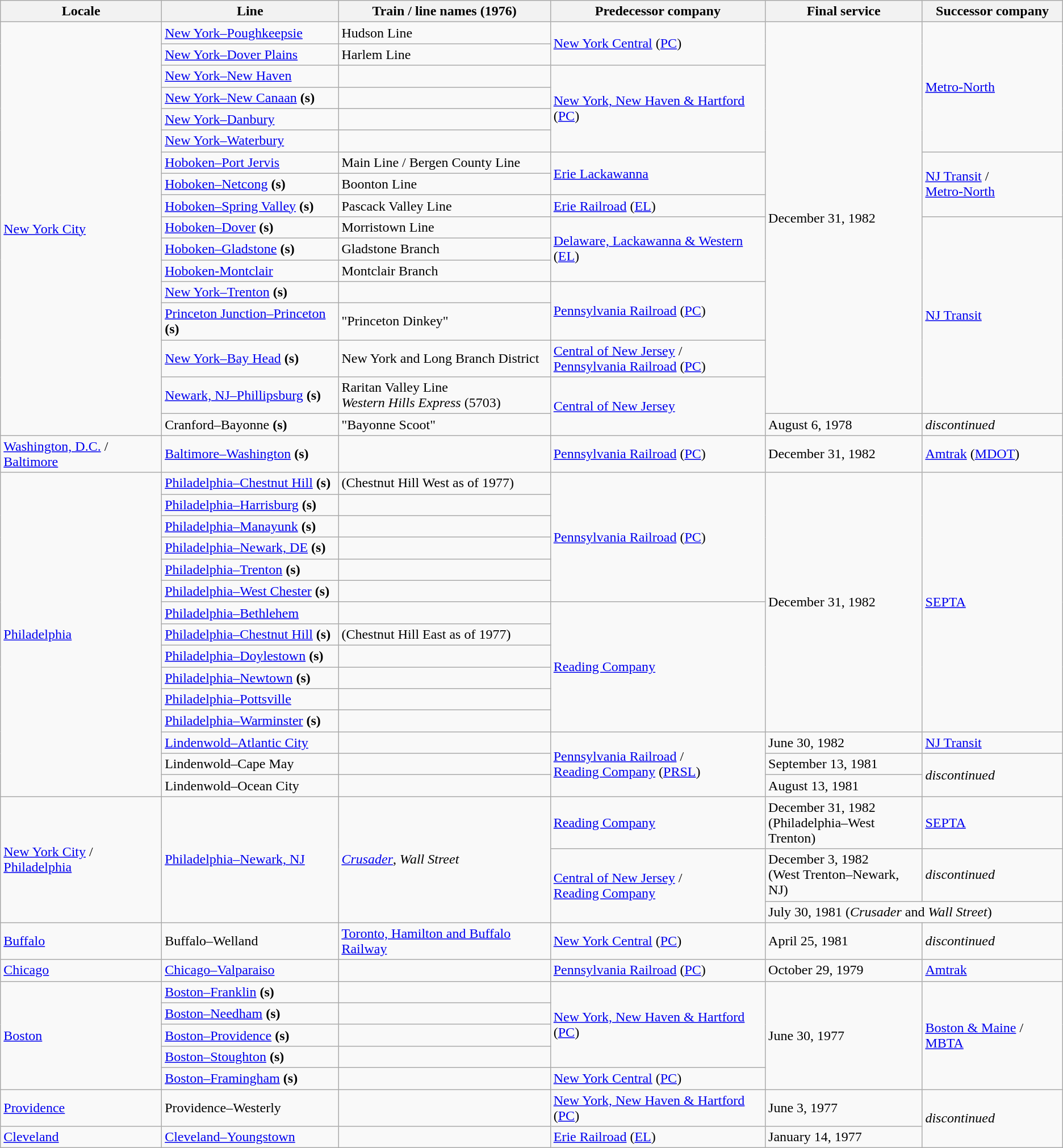<table class="wikitable mw-collapsible">
<tr>
<th>Locale</th>
<th>Line</th>
<th>Train / line names (1976)</th>
<th>Predecessor company</th>
<th>Final service</th>
<th>Successor company</th>
</tr>
<tr>
<td rowspan="17"><a href='#'>New York City</a></td>
<td><a href='#'>New York–Poughkeepsie</a></td>
<td>Hudson Line</td>
<td rowspan="2"><a href='#'>New York Central</a> (<a href='#'>PC</a>)</td>
<td rowspan="16">December 31, 1982</td>
<td rowspan="6"><a href='#'>Metro-North</a></td>
</tr>
<tr>
<td><a href='#'>New York–Dover Plains</a></td>
<td>Harlem Line</td>
</tr>
<tr>
<td><a href='#'>New York–New Haven</a></td>
<td></td>
<td rowspan="4"><a href='#'>New York, New Haven & Hartford</a> (<a href='#'>PC</a>)</td>
</tr>
<tr>
<td><a href='#'>New York–New Canaan</a> <strong>(s)</strong></td>
<td></td>
</tr>
<tr>
<td><a href='#'>New York–Danbury</a></td>
<td></td>
</tr>
<tr>
<td><a href='#'>New York–Waterbury</a></td>
<td></td>
</tr>
<tr>
<td><a href='#'>Hoboken–Port Jervis</a></td>
<td>Main Line / Bergen County Line</td>
<td rowspan="2"><a href='#'>Erie Lackawanna</a></td>
<td rowspan="3"><a href='#'>NJ Transit</a> /<br><a href='#'>Metro-North</a></td>
</tr>
<tr>
<td><a href='#'>Hoboken–Netcong</a> <strong>(s)</strong></td>
<td>Boonton Line</td>
</tr>
<tr>
<td><a href='#'>Hoboken–Spring Valley</a> <strong>(s)</strong></td>
<td>Pascack Valley Line</td>
<td><a href='#'>Erie Railroad</a> (<a href='#'>EL</a>)</td>
</tr>
<tr>
<td><a href='#'>Hoboken–Dover</a> <strong>(s)</strong></td>
<td>Morristown Line</td>
<td rowspan="3"><a href='#'>Delaware, Lackawanna & Western</a> (<a href='#'>EL</a>)</td>
<td rowspan="7"><a href='#'>NJ Transit</a></td>
</tr>
<tr>
<td><a href='#'>Hoboken–Gladstone</a> <strong>(s)</strong></td>
<td>Gladstone Branch</td>
</tr>
<tr>
<td><a href='#'>Hoboken-Montclair</a></td>
<td>Montclair Branch</td>
</tr>
<tr>
<td><a href='#'>New York–Trenton</a> <strong>(s)</strong></td>
<td></td>
<td rowspan="2"><a href='#'>Pennsylvania Railroad</a> (<a href='#'>PC</a>)</td>
</tr>
<tr>
<td><a href='#'>Princeton Junction–Princeton</a> <strong>(s)</strong></td>
<td>"Princeton Dinkey"</td>
</tr>
<tr>
<td><a href='#'>New York–Bay Head</a> <strong>(s)</strong></td>
<td>New York and Long Branch District</td>
<td><a href='#'>Central of New Jersey</a> /<br><a href='#'>Pennsylvania Railroad</a> (<a href='#'>PC</a>)</td>
</tr>
<tr>
<td><a href='#'>Newark, NJ–Phillipsburg</a> <strong>(s)</strong></td>
<td>Raritan Valley Line<br><em>Western Hills Express</em> (5703)</td>
<td rowspan="2"><a href='#'>Central of New Jersey</a></td>
</tr>
<tr>
<td>Cranford–Bayonne <strong>(s)</strong></td>
<td>"Bayonne Scoot"</td>
<td>August 6, 1978</td>
<td><em>discontinued</em></td>
</tr>
<tr>
<td><a href='#'>Washington, D.C.</a> / <a href='#'>Baltimore</a></td>
<td><a href='#'>Baltimore–Washington</a> <strong>(s)</strong></td>
<td></td>
<td><a href='#'>Pennsylvania Railroad</a> (<a href='#'>PC</a>)</td>
<td>December 31, 1982</td>
<td><a href='#'>Amtrak</a> (<a href='#'>MDOT</a>)</td>
</tr>
<tr>
<td rowspan="15"><a href='#'>Philadelphia</a></td>
<td><a href='#'>Philadelphia–Chestnut Hill</a> <strong>(s)</strong></td>
<td>(Chestnut Hill West as of 1977)</td>
<td rowspan="6"><a href='#'>Pennsylvania Railroad</a> (<a href='#'>PC</a>)</td>
<td rowspan="12">December 31, 1982</td>
<td rowspan="12"><a href='#'>SEPTA</a></td>
</tr>
<tr>
<td><a href='#'>Philadelphia–Harrisburg</a> <strong>(s)</strong></td>
<td></td>
</tr>
<tr>
<td><a href='#'>Philadelphia–Manayunk</a> <strong>(s)</strong></td>
<td></td>
</tr>
<tr>
<td><a href='#'>Philadelphia–Newark, DE</a> <strong>(s)</strong></td>
<td></td>
</tr>
<tr>
<td><a href='#'>Philadelphia–Trenton</a> <strong>(s)</strong></td>
<td></td>
</tr>
<tr>
<td><a href='#'>Philadelphia–West Chester</a> <strong>(s)</strong></td>
<td></td>
</tr>
<tr>
<td><a href='#'>Philadelphia–Bethlehem</a></td>
<td></td>
<td rowspan="6"><a href='#'>Reading Company</a></td>
</tr>
<tr>
<td><a href='#'>Philadelphia–Chestnut Hill</a> <strong>(s)</strong></td>
<td>(Chestnut Hill East as of 1977)</td>
</tr>
<tr>
<td><a href='#'>Philadelphia–Doylestown</a> <strong>(s)</strong></td>
<td></td>
</tr>
<tr>
<td><a href='#'>Philadelphia–Newtown</a> <strong>(s)</strong></td>
<td></td>
</tr>
<tr>
<td><a href='#'>Philadelphia–Pottsville</a></td>
<td></td>
</tr>
<tr>
<td><a href='#'>Philadelphia–Warminster</a> <strong>(s)</strong></td>
<td></td>
</tr>
<tr>
<td><a href='#'>Lindenwold–Atlantic City</a></td>
<td></td>
<td rowspan="3"><a href='#'>Pennsylvania Railroad</a> /<br><a href='#'>Reading Company</a> (<a href='#'>PRSL</a>)</td>
<td>June 30, 1982</td>
<td rowspan="1"><a href='#'>NJ Transit</a></td>
</tr>
<tr>
<td>Lindenwold–Cape May</td>
<td></td>
<td>September 13, 1981</td>
<td rowspan="2"><em>discontinued</em></td>
</tr>
<tr>
<td>Lindenwold–Ocean City</td>
<td></td>
<td>August 13, 1981</td>
</tr>
<tr>
<td rowspan="3"><a href='#'>New York City</a> / <a href='#'>Philadelphia</a></td>
<td rowspan="3"><a href='#'>Philadelphia–Newark, NJ</a></td>
<td rowspan="3"><a href='#'><em>Crusader</em></a>, <em>Wall Street</em></td>
<td><a href='#'>Reading Company</a></td>
<td>December 31, 1982<br>(Philadelphia–West Trenton)</td>
<td><a href='#'>SEPTA</a></td>
</tr>
<tr>
<td rowspan="2"><a href='#'>Central of New Jersey</a> /<br><a href='#'>Reading Company</a></td>
<td>December 3, 1982<br>(West Trenton–Newark, NJ)</td>
<td><em>discontinued</em></td>
</tr>
<tr>
<td colspan="2">July 30, 1981 (<em>Crusader</em> and <em>Wall Street</em>)</td>
</tr>
<tr>
<td><a href='#'>Buffalo</a></td>
<td>Buffalo–Welland</td>
<td><a href='#'>Toronto, Hamilton and Buffalo Railway</a></td>
<td><a href='#'>New York Central</a> (<a href='#'>PC</a>)<br></td>
<td>April 25, 1981</td>
<td><em>discontinued</em></td>
</tr>
<tr>
<td><a href='#'>Chicago</a></td>
<td><a href='#'>Chicago–Valparaiso</a></td>
<td></td>
<td><a href='#'>Pennsylvania Railroad</a> (<a href='#'>PC</a>)</td>
<td>October 29, 1979</td>
<td><a href='#'>Amtrak</a></td>
</tr>
<tr>
<td rowspan="5"><a href='#'>Boston</a></td>
<td><a href='#'>Boston–Franklin</a> <strong>(s)</strong></td>
<td></td>
<td rowspan="4"><a href='#'>New York, New Haven & Hartford</a> (<a href='#'>PC</a>)</td>
<td rowspan="5">June 30, 1977</td>
<td rowspan="5"><a href='#'>Boston & Maine</a> / <a href='#'>MBTA</a></td>
</tr>
<tr>
<td><a href='#'>Boston–Needham</a> <strong>(s)</strong></td>
<td></td>
</tr>
<tr>
<td><a href='#'>Boston–Providence</a> <strong>(s)</strong></td>
<td></td>
</tr>
<tr>
<td><a href='#'>Boston–Stoughton</a> <strong>(s)</strong></td>
<td></td>
</tr>
<tr>
<td><a href='#'>Boston–Framingham</a> <strong>(s)</strong></td>
<td></td>
<td><a href='#'>New York Central</a> (<a href='#'>PC</a>)</td>
</tr>
<tr>
<td><a href='#'>Providence</a></td>
<td>Providence–Westerly</td>
<td></td>
<td><a href='#'>New York, New Haven & Hartford</a> (<a href='#'>PC</a>)</td>
<td>June 3, 1977</td>
<td rowspan="2" ><em>discontinued</em></td>
</tr>
<tr>
<td><a href='#'>Cleveland</a></td>
<td><a href='#'>Cleveland–Youngstown</a></td>
<td></td>
<td><a href='#'>Erie Railroad</a> (<a href='#'>EL</a>)</td>
<td>January 14, 1977</td>
</tr>
</table>
